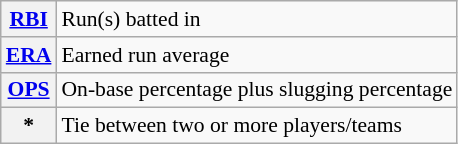<table class="wikitable" border="1" style="font-size:90%">
<tr>
<th scope="row"><a href='#'>RBI</a></th>
<td>Run(s) batted in</td>
</tr>
<tr>
<th scope="row"><a href='#'>ERA</a></th>
<td>Earned run average</td>
</tr>
<tr>
<th scope="row"><a href='#'>OPS</a></th>
<td>On-base percentage plus slugging percentage</td>
</tr>
<tr>
<th scope="row">*</th>
<td>Tie between two or more players/teams</td>
</tr>
</table>
